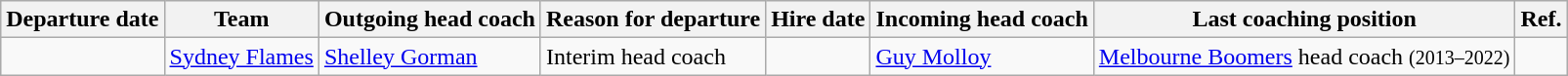<table class="wikitable sortable">
<tr>
<th>Departure date</th>
<th>Team</th>
<th>Outgoing head coach</th>
<th>Reason for departure</th>
<th>Hire date</th>
<th>Incoming head coach</th>
<th class="unsortable">Last coaching position</th>
<th class="unsortable">Ref.</th>
</tr>
<tr>
<td align=center></td>
<td><a href='#'>Sydney Flames</a></td>
<td> <a href='#'>Shelley Gorman</a></td>
<td>Interim head coach</td>
<td align=center></td>
<td> <a href='#'>Guy Molloy</a></td>
<td><a href='#'>Melbourne Boomers</a> head coach <small>(2013–2022)</small></td>
<td></td>
</tr>
</table>
